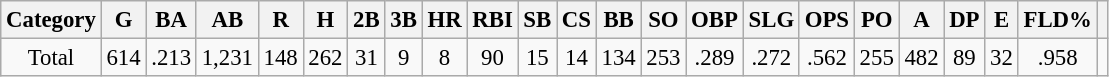<table class="wikitable"  style="font-size: 95%; text-align:center;">
<tr>
<th>Category</th>
<th>G</th>
<th>BA</th>
<th>AB</th>
<th>R</th>
<th>H</th>
<th>2B</th>
<th>3B</th>
<th>HR</th>
<th>RBI</th>
<th>SB</th>
<th>CS</th>
<th>BB</th>
<th>SO</th>
<th>OBP</th>
<th>SLG</th>
<th>OPS</th>
<th>PO</th>
<th>A</th>
<th>DP</th>
<th>E</th>
<th>FLD%</th>
<th></th>
</tr>
<tr>
<td>Total</td>
<td>614</td>
<td>.213</td>
<td>1,231</td>
<td>148</td>
<td>262</td>
<td>31</td>
<td>9</td>
<td>8</td>
<td>90</td>
<td>15</td>
<td>14</td>
<td>134</td>
<td>253</td>
<td>.289</td>
<td>.272</td>
<td>.562</td>
<td>255</td>
<td>482</td>
<td>89</td>
<td>32</td>
<td>.958</td>
<td></td>
</tr>
</table>
